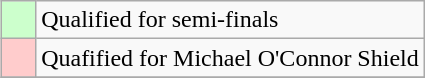<table class="wikitable" align="right">
<tr>
<td style="background:#cfc;">    </td>
<td>Qualified for semi-finals</td>
</tr>
<tr>
<td style="background:#ffcccc;">    </td>
<td>Quafified for Michael O'Connor Shield</td>
</tr>
<tr>
</tr>
</table>
